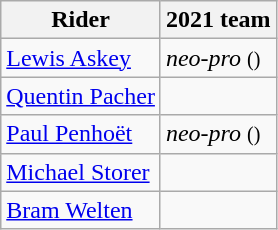<table class="wikitable">
<tr>
<th>Rider</th>
<th>2021 team</th>
</tr>
<tr>
<td><a href='#'>Lewis Askey</a></td>
<td><em>neo-pro</em> <small>()</small></td>
</tr>
<tr>
<td><a href='#'>Quentin Pacher</a></td>
<td></td>
</tr>
<tr>
<td><a href='#'>Paul Penhoët</a></td>
<td><em>neo-pro</em> <small>()</small></td>
</tr>
<tr>
<td><a href='#'>Michael Storer</a></td>
<td></td>
</tr>
<tr>
<td><a href='#'>Bram Welten</a></td>
<td></td>
</tr>
</table>
